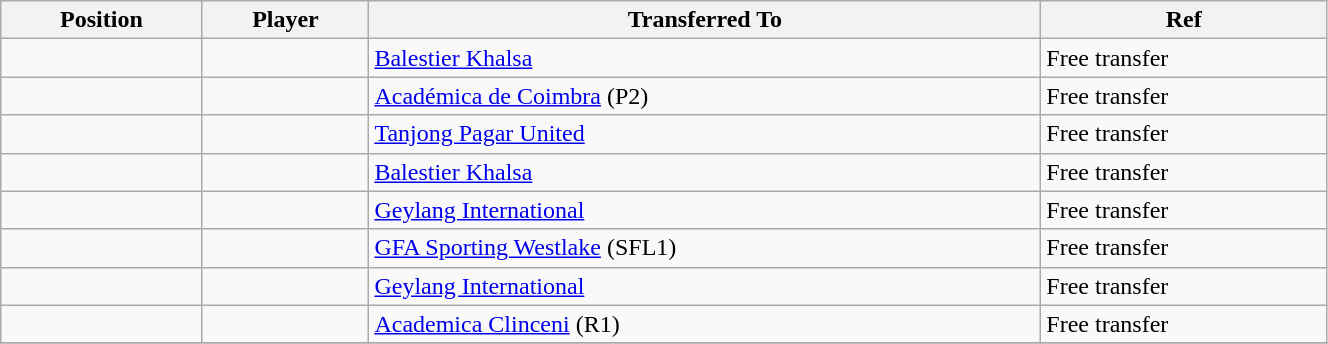<table class="wikitable sortable" style="width:70%; text-align:center; font-size:100%; text-align:left;">
<tr>
<th>Position</th>
<th>Player</th>
<th>Transferred To</th>
<th>Ref</th>
</tr>
<tr>
<td></td>
<td></td>
<td> <a href='#'>Balestier Khalsa</a></td>
<td>Free transfer </td>
</tr>
<tr>
<td></td>
<td></td>
<td> <a href='#'>Académica de Coimbra</a> (P2)</td>
<td>Free transfer </td>
</tr>
<tr>
<td></td>
<td></td>
<td> <a href='#'>Tanjong Pagar United</a></td>
<td>Free transfer </td>
</tr>
<tr>
<td></td>
<td></td>
<td> <a href='#'>Balestier Khalsa</a></td>
<td>Free transfer </td>
</tr>
<tr>
<td></td>
<td></td>
<td> <a href='#'>Geylang International</a></td>
<td>Free transfer </td>
</tr>
<tr>
<td></td>
<td></td>
<td> <a href='#'>GFA Sporting Westlake</a> (SFL1)</td>
<td>Free transfer</td>
</tr>
<tr>
<td></td>
<td></td>
<td> <a href='#'>Geylang International</a></td>
<td>Free transfer</td>
</tr>
<tr>
<td></td>
<td></td>
<td> <a href='#'>Academica Clinceni</a> (R1)</td>
<td>Free transfer </td>
</tr>
<tr>
</tr>
</table>
